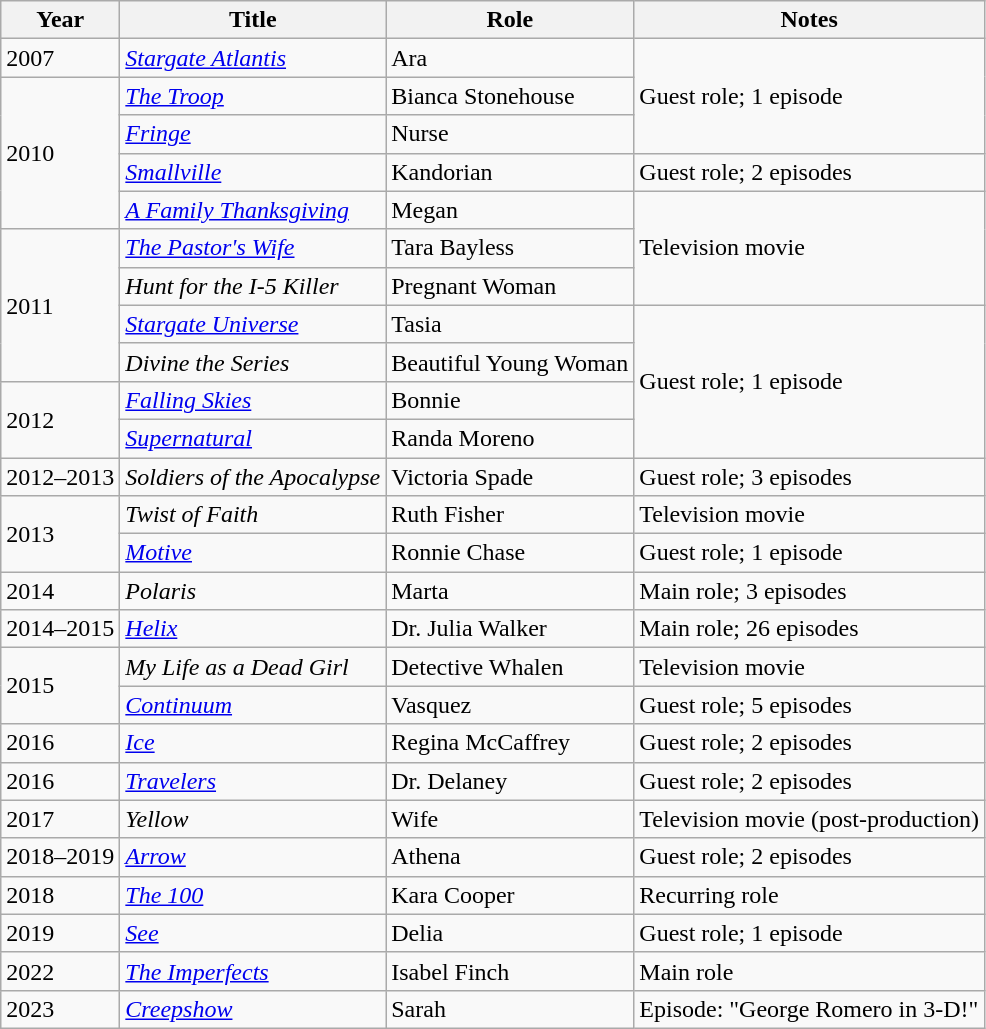<table class="wikitable sortable">
<tr>
<th>Year</th>
<th>Title</th>
<th>Role</th>
<th>Notes</th>
</tr>
<tr>
<td>2007</td>
<td><em><a href='#'>Stargate Atlantis</a></em></td>
<td>Ara</td>
<td rowspan="3">Guest role; 1 episode</td>
</tr>
<tr>
<td rowspan="4">2010</td>
<td><em><a href='#'>The Troop</a></em></td>
<td>Bianca Stonehouse</td>
</tr>
<tr>
<td><em><a href='#'>Fringe</a></em></td>
<td>Nurse</td>
</tr>
<tr>
<td><em><a href='#'>Smallville</a></em></td>
<td>Kandorian</td>
<td>Guest role; 2 episodes</td>
</tr>
<tr>
<td><em><a href='#'>A Family Thanksgiving</a></em></td>
<td>Megan</td>
<td rowspan="3">Television movie</td>
</tr>
<tr>
<td rowspan="4">2011</td>
<td><em><a href='#'>The Pastor's Wife</a></em></td>
<td>Tara Bayless</td>
</tr>
<tr>
<td><em>Hunt for the I-5 Killer</em></td>
<td>Pregnant Woman</td>
</tr>
<tr>
<td><em><a href='#'>Stargate Universe</a></em></td>
<td>Tasia</td>
<td rowspan="4">Guest role; 1 episode</td>
</tr>
<tr>
<td><em>Divine the Series</em></td>
<td>Beautiful Young Woman</td>
</tr>
<tr>
<td rowspan="2">2012</td>
<td><em><a href='#'>Falling Skies</a></em></td>
<td>Bonnie</td>
</tr>
<tr>
<td><em><a href='#'>Supernatural</a></em></td>
<td>Randa Moreno</td>
</tr>
<tr>
<td>2012–2013</td>
<td><em>Soldiers of the Apocalypse</em></td>
<td>Victoria Spade</td>
<td>Guest role; 3 episodes</td>
</tr>
<tr>
<td rowspan="2">2013</td>
<td><em>Twist of Faith</em></td>
<td>Ruth Fisher</td>
<td>Television movie</td>
</tr>
<tr>
<td><em><a href='#'>Motive</a></em></td>
<td>Ronnie Chase</td>
<td>Guest role; 1 episode</td>
</tr>
<tr>
<td>2014</td>
<td><em>Polaris</em></td>
<td>Marta</td>
<td>Main role; 3 episodes</td>
</tr>
<tr>
<td>2014–2015</td>
<td><em><a href='#'>Helix</a></em></td>
<td>Dr. Julia Walker</td>
<td>Main role; 26 episodes</td>
</tr>
<tr>
<td rowspan="2">2015</td>
<td><em>My Life as a Dead Girl</em></td>
<td>Detective Whalen</td>
<td>Television movie</td>
</tr>
<tr>
<td><em><a href='#'>Continuum</a></em></td>
<td>Vasquez</td>
<td>Guest role; 5 episodes</td>
</tr>
<tr>
<td>2016</td>
<td><em><a href='#'>Ice</a></em></td>
<td>Regina McCaffrey</td>
<td>Guest role; 2 episodes</td>
</tr>
<tr>
<td>2016</td>
<td><em><a href='#'>Travelers</a></em></td>
<td>Dr. Delaney</td>
<td>Guest role; 2 episodes</td>
</tr>
<tr>
<td>2017</td>
<td><em>Yellow</em></td>
<td>Wife</td>
<td>Television movie (post-production)</td>
</tr>
<tr>
<td>2018–2019</td>
<td><em><a href='#'>Arrow</a></em></td>
<td>Athena</td>
<td>Guest role; 2 episodes</td>
</tr>
<tr>
<td>2018</td>
<td><em><a href='#'>The 100</a></em></td>
<td>Kara Cooper</td>
<td>Recurring role</td>
</tr>
<tr>
<td>2019</td>
<td><a href='#'><em>See</em></a></td>
<td>Delia</td>
<td>Guest role; 1 episode</td>
</tr>
<tr>
<td>2022</td>
<td><em><a href='#'>The Imperfects</a></em></td>
<td>Isabel Finch</td>
<td>Main role</td>
</tr>
<tr>
<td>2023</td>
<td><em><a href='#'>Creepshow</a></em></td>
<td>Sarah</td>
<td>Episode: "George Romero in 3-D!"</td>
</tr>
</table>
